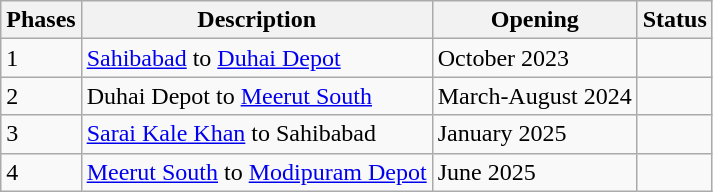<table class="wikitable">
<tr>
<th>Phases</th>
<th>Description</th>
<th>Opening</th>
<th>Status</th>
</tr>
<tr>
<td>1</td>
<td><a href='#'>Sahibabad</a> to <a href='#'>Duhai Depot</a></td>
<td>October 2023</td>
<td></td>
</tr>
<tr>
<td>2</td>
<td>Duhai Depot to <a href='#'>Meerut South</a></td>
<td>March-August 2024</td>
<td></td>
</tr>
<tr>
<td>3</td>
<td><a href='#'>Sarai Kale Khan</a> to Sahibabad</td>
<td>January 2025</td>
<td></td>
</tr>
<tr>
<td>4</td>
<td><a href='#'>Meerut South</a> to <a href='#'>Modipuram Depot</a></td>
<td>June 2025</td>
<td></td>
</tr>
</table>
